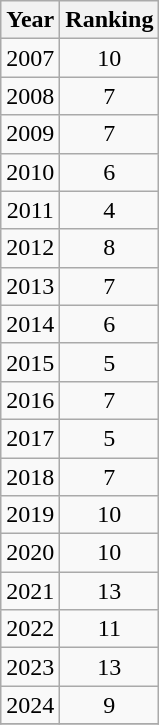<table class="wikitable">
<tr>
<th>Year</th>
<th>Ranking</th>
</tr>
<tr>
<td align=center>2007</td>
<td align=center>10</td>
</tr>
<tr>
<td align=center>2008</td>
<td align=center>7</td>
</tr>
<tr>
<td align=center>2009</td>
<td align=center>7</td>
</tr>
<tr>
<td align=center>2010</td>
<td align=center>6</td>
</tr>
<tr>
<td align=center>2011</td>
<td align=center>4</td>
</tr>
<tr>
<td align=center>2012</td>
<td align=center>8</td>
</tr>
<tr>
<td align=center>2013</td>
<td align=center>7</td>
</tr>
<tr>
<td align=center>2014</td>
<td align=center>6</td>
</tr>
<tr>
<td align=center>2015</td>
<td align=center>5</td>
</tr>
<tr>
<td align=center>2016</td>
<td align=center>7</td>
</tr>
<tr>
<td align=center>2017</td>
<td align=center>5</td>
</tr>
<tr>
<td align=center>2018</td>
<td align=center>7</td>
</tr>
<tr>
<td align=center>2019</td>
<td align=center>10</td>
</tr>
<tr>
<td align=center>2020</td>
<td align=center>10</td>
</tr>
<tr>
<td align=center>2021</td>
<td align=center>13</td>
</tr>
<tr>
<td align=center>2022</td>
<td align=center>11</td>
</tr>
<tr>
<td align=center>2023</td>
<td align=center>13</td>
</tr>
<tr>
<td align=center>2024</td>
<td align=center>9</td>
</tr>
<tr>
</tr>
</table>
